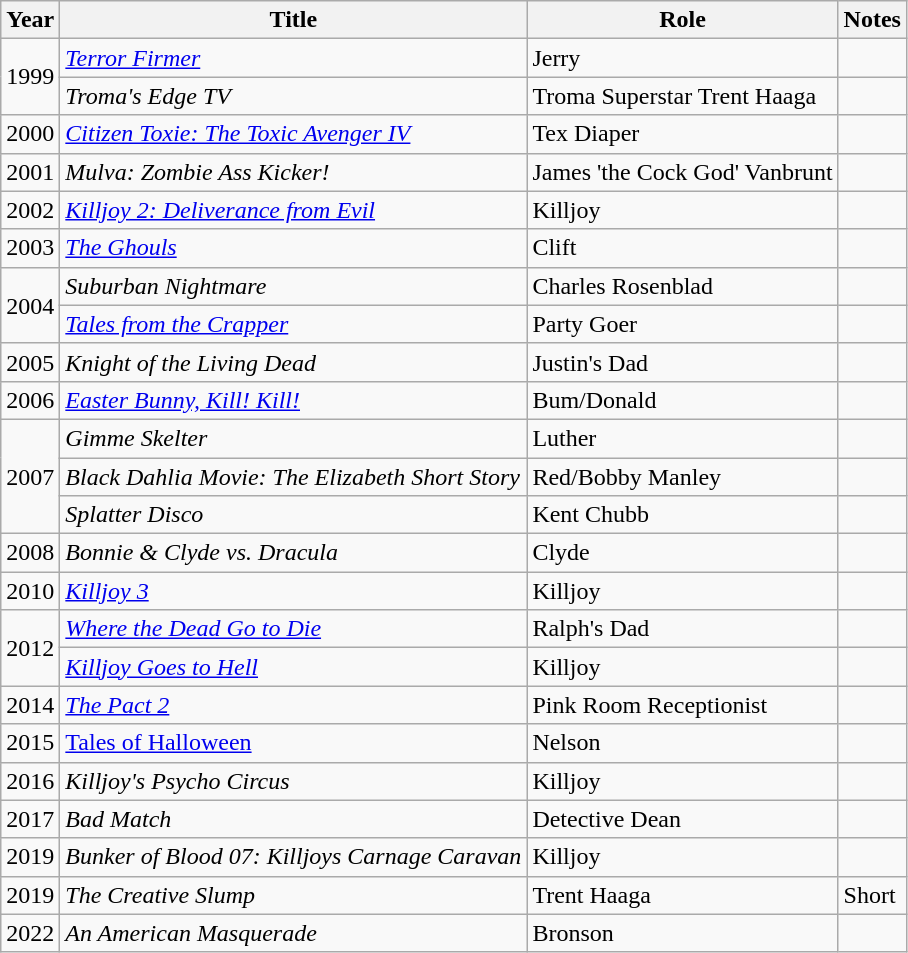<table class="wikitable sortable">
<tr>
<th>Year</th>
<th>Title</th>
<th>Role</th>
<th class = "unsortable">Notes</th>
</tr>
<tr>
<td rowspan=2>1999</td>
<td><em><a href='#'>Terror Firmer</a></em></td>
<td>Jerry</td>
<td></td>
</tr>
<tr>
<td><em>Troma's Edge TV</em></td>
<td>Troma Superstar Trent Haaga</td>
<td></td>
</tr>
<tr>
<td>2000</td>
<td><em><a href='#'>Citizen Toxie: The Toxic Avenger IV</a></em></td>
<td>Tex Diaper</td>
<td></td>
</tr>
<tr>
<td>2001</td>
<td><em>Mulva: Zombie Ass Kicker!</em></td>
<td>James 'the Cock God' Vanbrunt</td>
<td></td>
</tr>
<tr>
<td>2002</td>
<td><em><a href='#'>Killjoy 2: Deliverance from Evil</a></em></td>
<td>Killjoy</td>
<td></td>
</tr>
<tr>
<td>2003</td>
<td><em><a href='#'>The Ghouls</a></em></td>
<td>Clift</td>
<td></td>
</tr>
<tr>
<td rowspan=2>2004</td>
<td><em>Suburban Nightmare</em></td>
<td>Charles Rosenblad</td>
<td></td>
</tr>
<tr>
<td><em><a href='#'>Tales from the Crapper</a></em></td>
<td>Party Goer</td>
<td></td>
</tr>
<tr>
<td>2005</td>
<td><em>Knight of the Living Dead</em></td>
<td>Justin's Dad</td>
<td></td>
</tr>
<tr>
<td>2006</td>
<td><em><a href='#'>Easter Bunny, Kill! Kill!</a></em></td>
<td>Bum/Donald</td>
<td></td>
</tr>
<tr>
<td rowspan=3>2007</td>
<td><em>Gimme Skelter</em></td>
<td>Luther</td>
<td></td>
</tr>
<tr>
<td><em>Black Dahlia Movie: The Elizabeth Short Story</em></td>
<td>Red/Bobby Manley</td>
<td></td>
</tr>
<tr>
<td><em>Splatter Disco</em></td>
<td>Kent Chubb</td>
<td></td>
</tr>
<tr>
<td>2008</td>
<td><em>Bonnie & Clyde vs. Dracula</em></td>
<td>Clyde</td>
<td></td>
</tr>
<tr>
<td>2010</td>
<td><em><a href='#'>Killjoy 3</a></em></td>
<td>Killjoy</td>
<td></td>
</tr>
<tr>
<td rowspan=2>2012</td>
<td><em><a href='#'>Where the Dead Go to Die</a></em></td>
<td>Ralph's Dad</td>
<td></td>
</tr>
<tr>
<td><em><a href='#'>Killjoy Goes to Hell</a></em></td>
<td>Killjoy</td>
<td></td>
</tr>
<tr>
<td>2014</td>
<td><em><a href='#'>The Pact 2</a></em></td>
<td>Pink Room Receptionist</td>
<td></td>
</tr>
<tr>
<td>2015</td>
<td><a href='#'>Tales of Halloween</a></td>
<td>Nelson</td>
<td></td>
</tr>
<tr>
<td>2016</td>
<td><em>Killjoy's Psycho Circus</em></td>
<td>Killjoy</td>
<td></td>
</tr>
<tr>
<td>2017</td>
<td><em>Bad Match</em></td>
<td>Detective Dean</td>
<td></td>
</tr>
<tr>
<td>2019</td>
<td><em>Bunker of Blood 07: Killjoys Carnage Caravan</em></td>
<td>Killjoy</td>
<td></td>
</tr>
<tr>
<td>2019</td>
<td><em>The Creative Slump</em></td>
<td>Trent Haaga</td>
<td>Short</td>
</tr>
<tr>
<td>2022</td>
<td><em>An American Masquerade</em></td>
<td>Bronson</td>
<td></td>
</tr>
</table>
